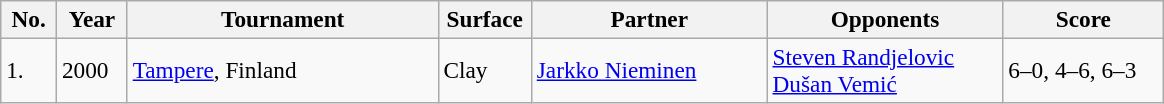<table class="sortable wikitable" style=font-size:97%>
<tr>
<th width=30>No.</th>
<th width=40>Year</th>
<th width=200>Tournament</th>
<th width=55>Surface</th>
<th width=150>Partner</th>
<th width=150>Opponents</th>
<th width=100>Score</th>
</tr>
<tr>
<td>1.</td>
<td>2000</td>
<td><a href='#'>Tampere</a>, Finland</td>
<td>Clay</td>
<td> <a href='#'>Jarkko Nieminen</a></td>
<td> <a href='#'>Steven Randjelovic</a><br> <a href='#'>Dušan Vemić</a></td>
<td>6–0, 4–6, 6–3</td>
</tr>
</table>
